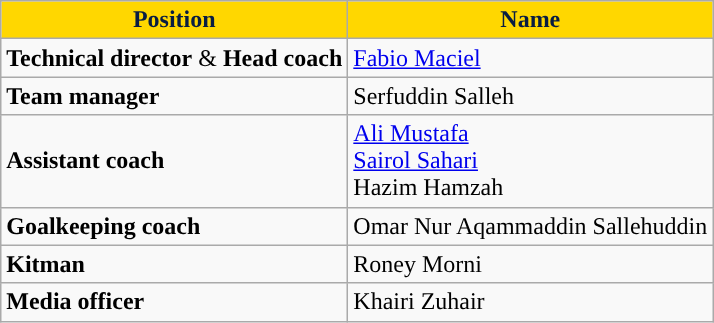<table class="wikitable">
<tr>
<th style="color:#081D43;background:#FFD700">Position</th>
<th style="color:#081D43;background:#FFD700">Name</th>
</tr>
<tr>
<td><strong>Technical director</strong> & <strong>Head coach</strong></td>
<td> <a href='#'>Fabio Maciel</a></td>
</tr>
<tr>
<td><strong>Team manager</strong></td>
<td> Serfuddin Salleh</td>
</tr>
<tr>
<td><strong>Assistant coach</strong></td>
<td> <a href='#'>Ali Mustafa</a><br> <a href='#'>Sairol Sahari</a><br> Hazim Hamzah</td>
</tr>
<tr>
<td><strong>Goalkeeping coach</strong></td>
<td> Omar Nur Aqammaddin Sallehuddin</td>
</tr>
<tr>
<td><strong>Kitman</strong></td>
<td> Roney Morni</td>
</tr>
<tr>
<td><strong>Media officer</strong></td>
<td> Khairi Zuhair</td>
</tr>
</table>
